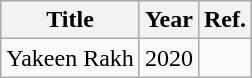<table class="wikitable">
<tr>
<th>Title</th>
<th>Year</th>
<th>Ref.</th>
</tr>
<tr>
<td>Yakeen Rakh</td>
<td>2020</td>
<td></td>
</tr>
</table>
